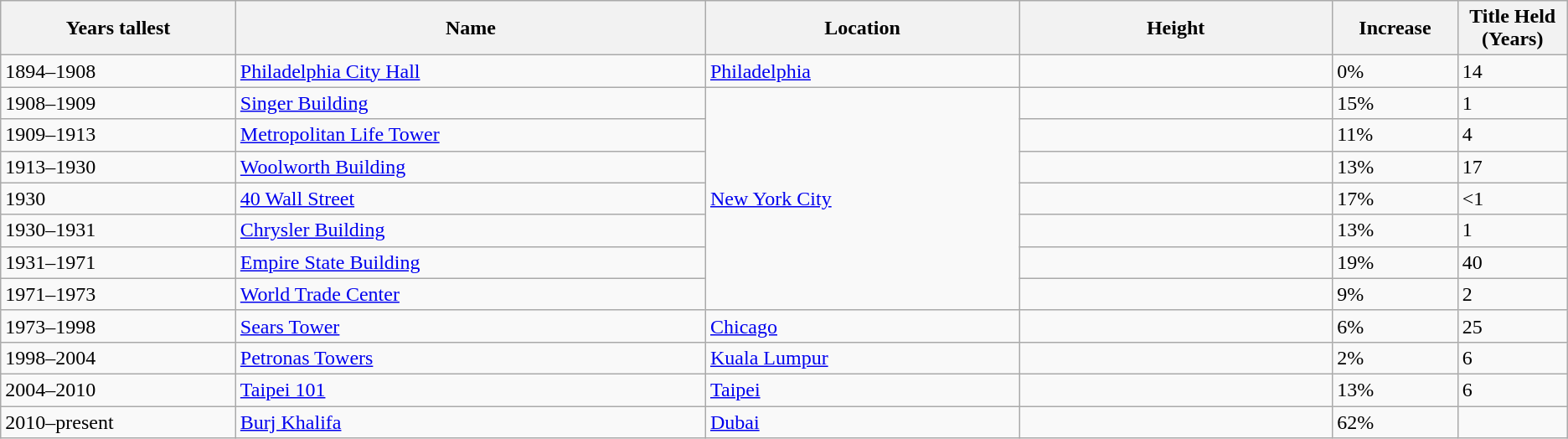<table class="sortable wikitable">
<tr>
<th style="width:15%">Years tallest</th>
<th style="width:30%">Name</th>
<th style="width:20%">Location</th>
<th style="width:20%">Height</th>
<th style="width:8%">Increase</th>
<th style="width:7%">Title Held (Years)</th>
</tr>
<tr>
<td>1894–1908</td>
<td><a href='#'>Philadelphia City Hall</a></td>
<td><a href='#'>Philadelphia</a></td>
<td></td>
<td>0%</td>
<td>14</td>
</tr>
<tr>
<td>1908–1909</td>
<td><a href='#'>Singer Building</a></td>
<td rowspan="7"><a href='#'>New York City</a></td>
<td></td>
<td>15%</td>
<td>1</td>
</tr>
<tr>
<td>1909–1913</td>
<td><a href='#'>Metropolitan Life Tower</a></td>
<td></td>
<td>11%</td>
<td>4</td>
</tr>
<tr>
<td>1913–1930</td>
<td><a href='#'>Woolworth Building</a></td>
<td></td>
<td>13%</td>
<td>17</td>
</tr>
<tr>
<td>1930</td>
<td><a href='#'>40 Wall Street</a></td>
<td></td>
<td>17%</td>
<td><1</td>
</tr>
<tr>
<td>1930–1931</td>
<td><a href='#'>Chrysler Building</a></td>
<td></td>
<td>13%</td>
<td>1</td>
</tr>
<tr>
<td>1931–1971</td>
<td><a href='#'>Empire State Building</a></td>
<td></td>
<td>19%</td>
<td>40</td>
</tr>
<tr>
<td>1971–1973</td>
<td><a href='#'>World Trade Center</a></td>
<td></td>
<td>9%</td>
<td>2</td>
</tr>
<tr>
<td>1973–1998</td>
<td><a href='#'>Sears Tower</a></td>
<td><a href='#'>Chicago</a></td>
<td></td>
<td>6%</td>
<td>25</td>
</tr>
<tr>
<td>1998–2004</td>
<td><a href='#'>Petronas Towers</a></td>
<td><a href='#'>Kuala Lumpur</a></td>
<td></td>
<td>2%</td>
<td>6</td>
</tr>
<tr>
<td>2004–2010</td>
<td><a href='#'>Taipei 101</a></td>
<td><a href='#'>Taipei</a></td>
<td></td>
<td>13%</td>
<td>6</td>
</tr>
<tr>
<td>2010–present</td>
<td><a href='#'>Burj Khalifa</a></td>
<td><a href='#'>Dubai</a></td>
<td></td>
<td>62%</td>
<td></td>
</tr>
</table>
